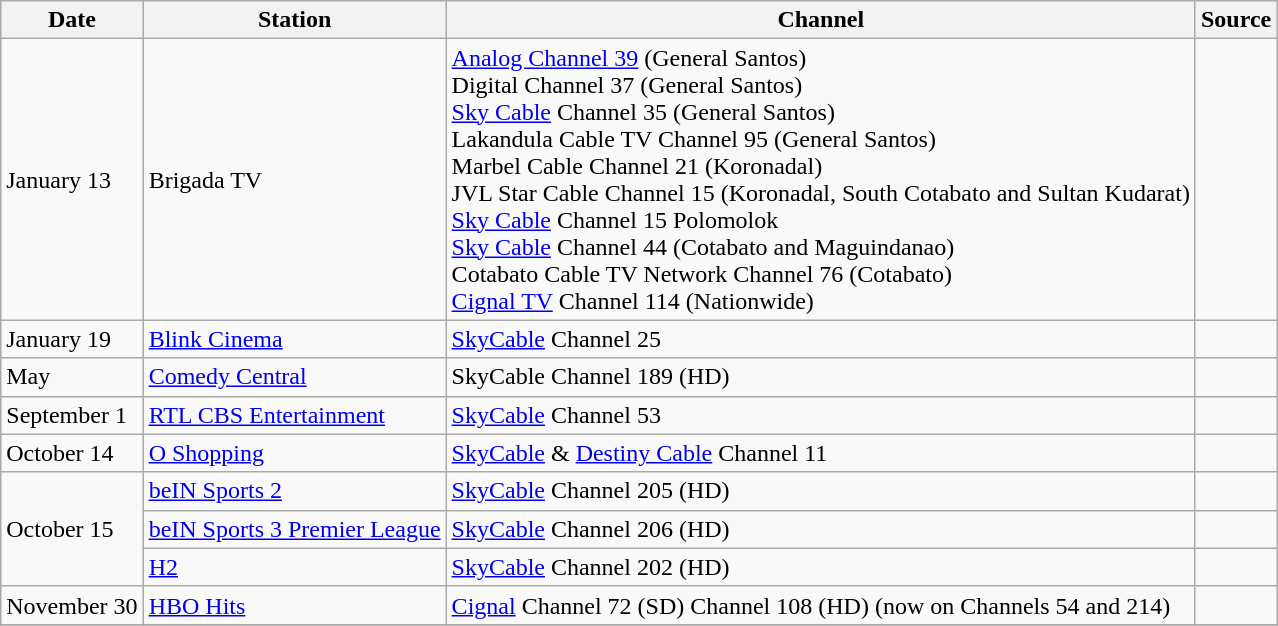<table class="wikitable">
<tr>
<th>Date</th>
<th>Station</th>
<th>Channel</th>
<th>Source</th>
</tr>
<tr>
<td>January 13</td>
<td>Brigada TV</td>
<td><a href='#'>Analog Channel 39</a> (General Santos) <br>Digital Channel 37 (General Santos) <br><a href='#'>Sky Cable</a> Channel 35 (General Santos) <br>Lakandula Cable TV Channel 95 (General Santos) <br>Marbel Cable Channel 21 (Koronadal) <br>JVL Star Cable Channel 15 (Koronadal, South Cotabato and Sultan Kudarat) <br> <a href='#'>Sky Cable</a> Channel 15 Polomolok <br> <a href='#'>Sky Cable</a> Channel 44 (Cotabato and Maguindanao) <br> Cotabato Cable TV Network Channel 76 (Cotabato) <br><a href='#'>Cignal TV</a> Channel 114 (Nationwide)</td>
<td></td>
</tr>
<tr>
<td>January 19</td>
<td><a href='#'>Blink Cinema</a></td>
<td><a href='#'>SkyCable</a> Channel 25</td>
<td></td>
</tr>
<tr>
<td>May</td>
<td><a href='#'>Comedy Central</a></td>
<td>SkyCable Channel 189 (HD)</td>
<td></td>
</tr>
<tr>
<td>September 1</td>
<td><a href='#'>RTL CBS Entertainment</a></td>
<td><a href='#'>SkyCable</a> Channel 53</td>
<td></td>
</tr>
<tr>
<td>October 14</td>
<td><a href='#'>O Shopping</a></td>
<td><a href='#'>SkyCable</a> & <a href='#'>Destiny Cable</a> Channel 11</td>
<td></td>
</tr>
<tr>
<td rowspan="3">October 15</td>
<td><a href='#'>beIN Sports 2</a></td>
<td><a href='#'>SkyCable</a> Channel 205 (HD)</td>
<td></td>
</tr>
<tr>
<td><a href='#'>beIN Sports 3 Premier League</a></td>
<td><a href='#'>SkyCable</a> Channel 206 (HD)</td>
<td></td>
</tr>
<tr>
<td><a href='#'>H2</a></td>
<td><a href='#'>SkyCable</a> Channel 202 (HD)</td>
<td></td>
</tr>
<tr>
<td>November 30</td>
<td><a href='#'>HBO Hits</a></td>
<td><a href='#'>Cignal</a> Channel 72 (SD) Channel 108 (HD) (now on Channels 54 and 214)</td>
<td></td>
</tr>
<tr>
</tr>
</table>
